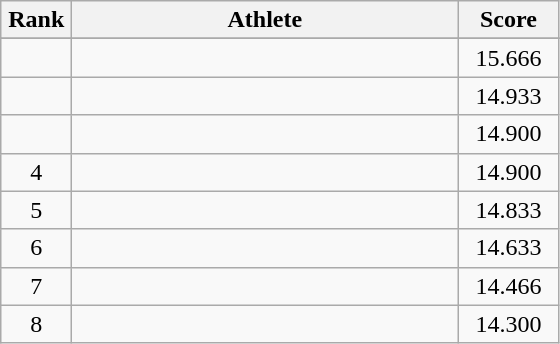<table class=wikitable style="text-align:center">
<tr>
<th width=40>Rank</th>
<th width=250>Athlete</th>
<th width=60>Score</th>
</tr>
<tr>
</tr>
<tr>
<td></td>
<td align=left></td>
<td>15.666</td>
</tr>
<tr>
<td></td>
<td align=left></td>
<td>14.933</td>
</tr>
<tr>
<td></td>
<td align=left></td>
<td>14.900</td>
</tr>
<tr>
<td>4</td>
<td align=left></td>
<td>14.900</td>
</tr>
<tr>
<td>5</td>
<td align=left></td>
<td>14.833</td>
</tr>
<tr>
<td>6</td>
<td align=left></td>
<td>14.633</td>
</tr>
<tr>
<td>7</td>
<td align=left></td>
<td>14.466</td>
</tr>
<tr>
<td>8</td>
<td align=left></td>
<td>14.300</td>
</tr>
</table>
